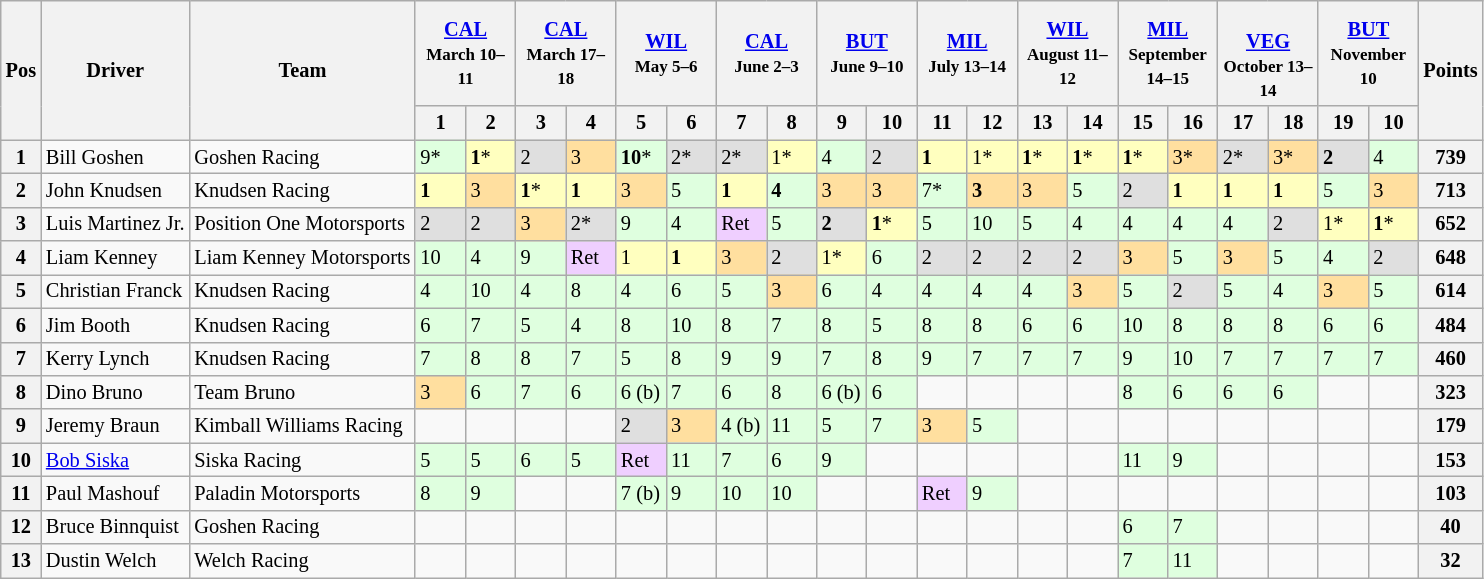<table class="wikitable" style="font-size: 85%;">
<tr>
<th rowspan=2>Pos</th>
<th rowspan=2>Driver</th>
<th rowspan=2>Team</th>
<th colspan=2> <a href='#'>CAL</a><br><small>March 10–11</small></th>
<th colspan=2> <a href='#'>CAL</a><br><small>March 17–18</small></th>
<th colspan=2> <a href='#'>WIL</a><br><small>May 5–6</small></th>
<th colspan=2> <a href='#'>CAL</a><br><small>June 2–3</small></th>
<th colspan=2> <a href='#'>BUT</a><br><small>June 9–10</small></th>
<th colspan=2> <a href='#'>MIL</a><br><small>July 13–14</small></th>
<th colspan=2> <a href='#'>WIL</a><br><small>August 11–12</small></th>
<th colspan=2> <a href='#'>MIL</a><br><small>September 14–15</small></th>
<th colspan=2><br><a href='#'>VEG</a><br><small>October 13–14</small></th>
<th colspan=2> <a href='#'>BUT</a><br><small>November 10</small></th>
<th rowspan=2>Points</th>
</tr>
<tr>
<th width="27">1</th>
<th width="27">2</th>
<th width="27">3</th>
<th width="27">4</th>
<th width="27">5</th>
<th width="27">6</th>
<th width="27">7</th>
<th width="27">8</th>
<th width="27">9</th>
<th width="27">10</th>
<th width="27">11</th>
<th width="27">12</th>
<th width="27">13</th>
<th width="27">14</th>
<th width="27">15</th>
<th width="27">16</th>
<th width="27">17</th>
<th width="27">18</th>
<th width="27">19</th>
<th width="27">10</th>
</tr>
<tr>
<th>1</th>
<td> Bill Goshen</td>
<td>Goshen Racing</td>
<td style="background:#DFFFDF;">9*</td>
<td style="background:#FFFFBF;"><strong>1</strong>*</td>
<td style="background:#DFDFDF;">2</td>
<td style="background:#FFDF9F;">3</td>
<td style="background:#DFFFDF;"><strong>10</strong>*</td>
<td style="background:#DFDFDF;">2*</td>
<td style="background:#DFDFDF;">2*</td>
<td style="background:#FFFFBF;">1*</td>
<td style="background:#DFFFDF;">4</td>
<td style="background:#DFDFDF;">2</td>
<td style="background:#FFFFBF;"><strong>1</strong></td>
<td style="background:#FFFFBF;">1*</td>
<td style="background:#FFFFBF;"><strong>1</strong>*</td>
<td style="background:#FFFFBF;"><strong>1</strong>*</td>
<td style="background:#FFFFBF;"><strong>1</strong>*</td>
<td style="background:#FFDF9F;">3*</td>
<td style="background:#DFDFDF;">2*</td>
<td style="background:#FFDF9F;">3*</td>
<td style="background:#DFDFDF;"><strong>2</strong></td>
<td style="background:#DFFFDF;">4</td>
<th>739</th>
</tr>
<tr>
<th>2</th>
<td> John Knudsen</td>
<td>Knudsen Racing</td>
<td style="background:#FFFFBF;"><strong>1</strong></td>
<td style="background:#FFDF9F;">3</td>
<td style="background:#FFFFBF;"><strong>1</strong>*</td>
<td style="background:#FFFFBF;"><strong>1</strong></td>
<td style="background:#FFDF9F;">3</td>
<td style="background:#DFFFDF;">5</td>
<td style="background:#FFFFBF;"><strong>1</strong></td>
<td style="background:#DFFFDF;"><strong>4</strong></td>
<td style="background:#FFDF9F;">3</td>
<td style="background:#FFDF9F;">3</td>
<td style="background:#DFFFDF;">7*</td>
<td style="background:#FFDF9F;"><strong>3</strong></td>
<td style="background:#FFDF9F;">3</td>
<td style="background:#DFFFDF;">5</td>
<td style="background:#DFDFDF;">2</td>
<td style="background:#FFFFBF;"><strong>1</strong></td>
<td style="background:#FFFFBF;"><strong>1</strong></td>
<td style="background:#FFFFBF;"><strong>1</strong></td>
<td style="background:#DFFFDF;">5</td>
<td style="background:#FFDF9F;">3</td>
<th>713</th>
</tr>
<tr>
<th>3</th>
<td> Luis Martinez Jr.</td>
<td>Position One Motorsports</td>
<td style="background:#DFDFDF;">2</td>
<td style="background:#DFDFDF;">2</td>
<td style="background:#FFDF9F;">3</td>
<td style="background:#DFDFDF;">2*</td>
<td style="background:#DFFFDF;">9</td>
<td style="background:#DFFFDF;">4</td>
<td style="background:#EFCFFF;">Ret</td>
<td style="background:#DFFFDF;">5</td>
<td style="background:#DFDFDF;"><strong>2</strong></td>
<td style="background:#FFFFBF;"><strong>1</strong>*</td>
<td style="background:#DFFFDF;">5</td>
<td style="background:#DFFFDF;">10</td>
<td style="background:#DFFFDF;">5</td>
<td style="background:#DFFFDF;">4</td>
<td style="background:#DFFFDF;">4</td>
<td style="background:#DFFFDF;">4</td>
<td style="background:#DFFFDF;">4</td>
<td style="background:#DFDFDF;">2</td>
<td style="background:#FFFFBF;">1*</td>
<td style="background:#FFFFBF;"><strong>1</strong>*</td>
<th>652</th>
</tr>
<tr>
<th>4</th>
<td> Liam Kenney</td>
<td>Liam Kenney Motorsports</td>
<td style="background:#DFFFDF;">10</td>
<td style="background:#DFFFDF;">4</td>
<td style="background:#DFFFDF;">9</td>
<td style="background:#EFCFFF;">Ret</td>
<td style="background:#FFFFBF;">1</td>
<td style="background:#FFFFBF;"><strong>1</strong></td>
<td style="background:#FFDF9F;">3</td>
<td style="background:#DFDFDF;">2</td>
<td style="background:#FFFFBF;">1*</td>
<td style="background:#DFFFDF;">6</td>
<td style="background:#DFDFDF;">2</td>
<td style="background:#DFDFDF;">2</td>
<td style="background:#DFDFDF;">2</td>
<td style="background:#DFDFDF;">2</td>
<td style="background:#FFDF9F;">3</td>
<td style="background:#DFFFDF;">5</td>
<td style="background:#FFDF9F;">3</td>
<td style="background:#DFFFDF;">5</td>
<td style="background:#DFFFDF;">4</td>
<td style="background:#DFDFDF;">2</td>
<th>648</th>
</tr>
<tr>
<th>5</th>
<td> Christian Franck</td>
<td>Knudsen Racing</td>
<td style="background:#DFFFDF;">4</td>
<td style="background:#DFFFDF;">10</td>
<td style="background:#DFFFDF;">4</td>
<td style="background:#DFFFDF;">8</td>
<td style="background:#DFFFDF;">4</td>
<td style="background:#DFFFDF;">6</td>
<td style="background:#DFFFDF;">5</td>
<td style="background:#FFDF9F;">3</td>
<td style="background:#DFFFDF;">6</td>
<td style="background:#DFFFDF;">4</td>
<td style="background:#DFFFDF;">4</td>
<td style="background:#DFFFDF;">4</td>
<td style="background:#DFFFDF;">4</td>
<td style="background:#FFDF9F;">3</td>
<td style="background:#DFFFDF;">5</td>
<td style="background:#DFDFDF;">2</td>
<td style="background:#DFFFDF;">5</td>
<td style="background:#DFFFDF;">4</td>
<td style="background:#FFDF9F;">3</td>
<td style="background:#DFFFDF;">5</td>
<th>614</th>
</tr>
<tr>
<th>6</th>
<td> Jim Booth</td>
<td>Knudsen Racing</td>
<td style="background:#DFFFDF;">6</td>
<td style="background:#DFFFDF;">7</td>
<td style="background:#DFFFDF;">5</td>
<td style="background:#DFFFDF;">4</td>
<td style="background:#DFFFDF;">8</td>
<td style="background:#DFFFDF;">10</td>
<td style="background:#DFFFDF;">8</td>
<td style="background:#DFFFDF;">7</td>
<td style="background:#DFFFDF;">8</td>
<td style="background:#DFFFDF;">5</td>
<td style="background:#DFFFDF;">8</td>
<td style="background:#DFFFDF;">8</td>
<td style="background:#DFFFDF;">6</td>
<td style="background:#DFFFDF;">6</td>
<td style="background:#DFFFDF;">10</td>
<td style="background:#DFFFDF;">8</td>
<td style="background:#DFFFDF;">8</td>
<td style="background:#DFFFDF;">8</td>
<td style="background:#DFFFDF;">6</td>
<td style="background:#DFFFDF;">6</td>
<th>484</th>
</tr>
<tr>
<th>7</th>
<td> Kerry Lynch</td>
<td>Knudsen Racing</td>
<td style="background:#DFFFDF;">7</td>
<td style="background:#DFFFDF;">8</td>
<td style="background:#DFFFDF;">8</td>
<td style="background:#DFFFDF;">7</td>
<td style="background:#DFFFDF;">5</td>
<td style="background:#DFFFDF;">8</td>
<td style="background:#DFFFDF;">9</td>
<td style="background:#DFFFDF;">9</td>
<td style="background:#DFFFDF;">7</td>
<td style="background:#DFFFDF;">8</td>
<td style="background:#DFFFDF;">9</td>
<td style="background:#DFFFDF;">7</td>
<td style="background:#DFFFDF;">7</td>
<td style="background:#DFFFDF;">7</td>
<td style="background:#DFFFDF;">9</td>
<td style="background:#DFFFDF;">10</td>
<td style="background:#DFFFDF;">7</td>
<td style="background:#DFFFDF;">7</td>
<td style="background:#DFFFDF;">7</td>
<td style="background:#DFFFDF;">7</td>
<th>460</th>
</tr>
<tr>
<th>8</th>
<td> Dino Bruno</td>
<td>Team Bruno</td>
<td style="background:#FFDF9F;">3</td>
<td style="background:#DFFFDF;">6</td>
<td style="background:#DFFFDF;">7</td>
<td style="background:#DFFFDF;">6</td>
<td style="background:#DFFFDF;">6 (b)</td>
<td style="background:#DFFFDF;">7</td>
<td style="background:#DFFFDF;">6</td>
<td style="background:#DFFFDF;">8</td>
<td style="background:#DFFFDF;">6 (b)</td>
<td style="background:#DFFFDF;">6</td>
<td></td>
<td></td>
<td></td>
<td></td>
<td style="background:#DFFFDF;">8</td>
<td style="background:#DFFFDF;">6</td>
<td style="background:#DFFFDF;">6</td>
<td style="background:#DFFFDF;">6</td>
<td></td>
<td></td>
<th>323</th>
</tr>
<tr>
<th>9</th>
<td> Jeremy Braun</td>
<td>Kimball Williams Racing</td>
<td></td>
<td></td>
<td></td>
<td></td>
<td style="background:#DFDFDF;">2</td>
<td style="background:#FFDF9F;">3</td>
<td style="background:#DFFFDF;">4 (b)</td>
<td style="background:#DFFFDF;">11</td>
<td style="background:#DFFFDF;">5</td>
<td style="background:#DFFFDF;">7</td>
<td style="background:#FFDF9F;">3</td>
<td style="background:#DFFFDF;">5</td>
<td></td>
<td></td>
<td></td>
<td></td>
<td></td>
<td></td>
<td></td>
<td></td>
<th>179</th>
</tr>
<tr>
<th>10</th>
<td> <a href='#'>Bob Siska</a></td>
<td>Siska Racing</td>
<td style="background:#DFFFDF;">5</td>
<td style="background:#DFFFDF;">5</td>
<td style="background:#DFFFDF;">6</td>
<td style="background:#DFFFDF;">5</td>
<td style="background:#EFCFFF;">Ret</td>
<td style="background:#DFFFDF;">11</td>
<td style="background:#DFFFDF;">7</td>
<td style="background:#DFFFDF;">6</td>
<td style="background:#DFFFDF;">9</td>
<td></td>
<td></td>
<td></td>
<td></td>
<td></td>
<td style="background:#DFFFDF;">11</td>
<td style="background:#DFFFDF;">9</td>
<td></td>
<td></td>
<td></td>
<td></td>
<th>153</th>
</tr>
<tr>
<th>11</th>
<td> Paul Mashouf</td>
<td>Paladin Motorsports</td>
<td style="background:#DFFFDF;">8</td>
<td style="background:#DFFFDF;">9</td>
<td></td>
<td></td>
<td style="background:#DFFFDF;">7 (b)</td>
<td style="background:#DFFFDF;">9</td>
<td style="background:#DFFFDF;">10</td>
<td style="background:#DFFFDF;">10</td>
<td></td>
<td></td>
<td style="background:#EFCFFF;">Ret</td>
<td style="background:#DFFFDF;">9</td>
<td></td>
<td></td>
<td></td>
<td></td>
<td></td>
<td></td>
<td></td>
<td></td>
<th>103</th>
</tr>
<tr>
<th>12</th>
<td> Bruce Binnquist</td>
<td>Goshen Racing</td>
<td></td>
<td></td>
<td></td>
<td></td>
<td></td>
<td></td>
<td></td>
<td></td>
<td></td>
<td></td>
<td></td>
<td></td>
<td></td>
<td></td>
<td style="background:#DFFFDF;">6</td>
<td style="background:#DFFFDF;">7</td>
<td></td>
<td></td>
<td></td>
<td></td>
<th>40</th>
</tr>
<tr>
<th>13</th>
<td> Dustin Welch</td>
<td>Welch Racing</td>
<td></td>
<td></td>
<td></td>
<td></td>
<td></td>
<td></td>
<td></td>
<td></td>
<td></td>
<td></td>
<td></td>
<td></td>
<td></td>
<td></td>
<td style="background:#DFFFDF;">7</td>
<td style="background:#DFFFDF;">11</td>
<td></td>
<td></td>
<td></td>
<td></td>
<th>32</th>
</tr>
</table>
